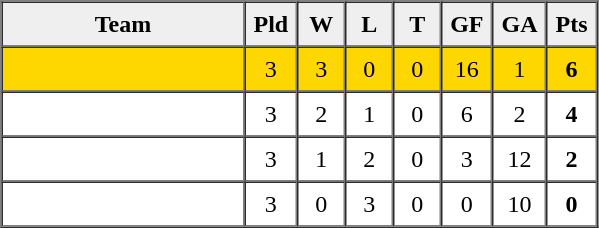<table border=1 cellpadding=5 cellspacing=0>
<tr>
<th bgcolor="#efefef" width="150">Team</th>
<th bgcolor="#efefef" width="20">Pld</th>
<th bgcolor="#efefef" width="20">W</th>
<th bgcolor="#efefef" width="20">L</th>
<th bgcolor="#efefef" width="20">T</th>
<th bgcolor="#efefef" width="20">GF</th>
<th bgcolor="#efefef" width="20">GA</th>
<th bgcolor="#efefef" width="20">Pts</th>
</tr>
<tr align=center bgcolor="gold">
<td align=left> </td>
<td>3</td>
<td>3</td>
<td>0</td>
<td>0</td>
<td>16</td>
<td>1</td>
<td><strong>6</strong></td>
</tr>
<tr align=center>
<td align=left></td>
<td>3</td>
<td>2</td>
<td>1</td>
<td>0</td>
<td>6</td>
<td>2</td>
<td><strong>4</strong></td>
</tr>
<tr align=center>
<td align=left></td>
<td>3</td>
<td>1</td>
<td>2</td>
<td>0</td>
<td>3</td>
<td>12</td>
<td><strong>2</strong></td>
</tr>
<tr align=center>
<td align=left></td>
<td>3</td>
<td>0</td>
<td>3</td>
<td>0</td>
<td>0</td>
<td>10</td>
<td><strong>0</strong></td>
</tr>
</table>
